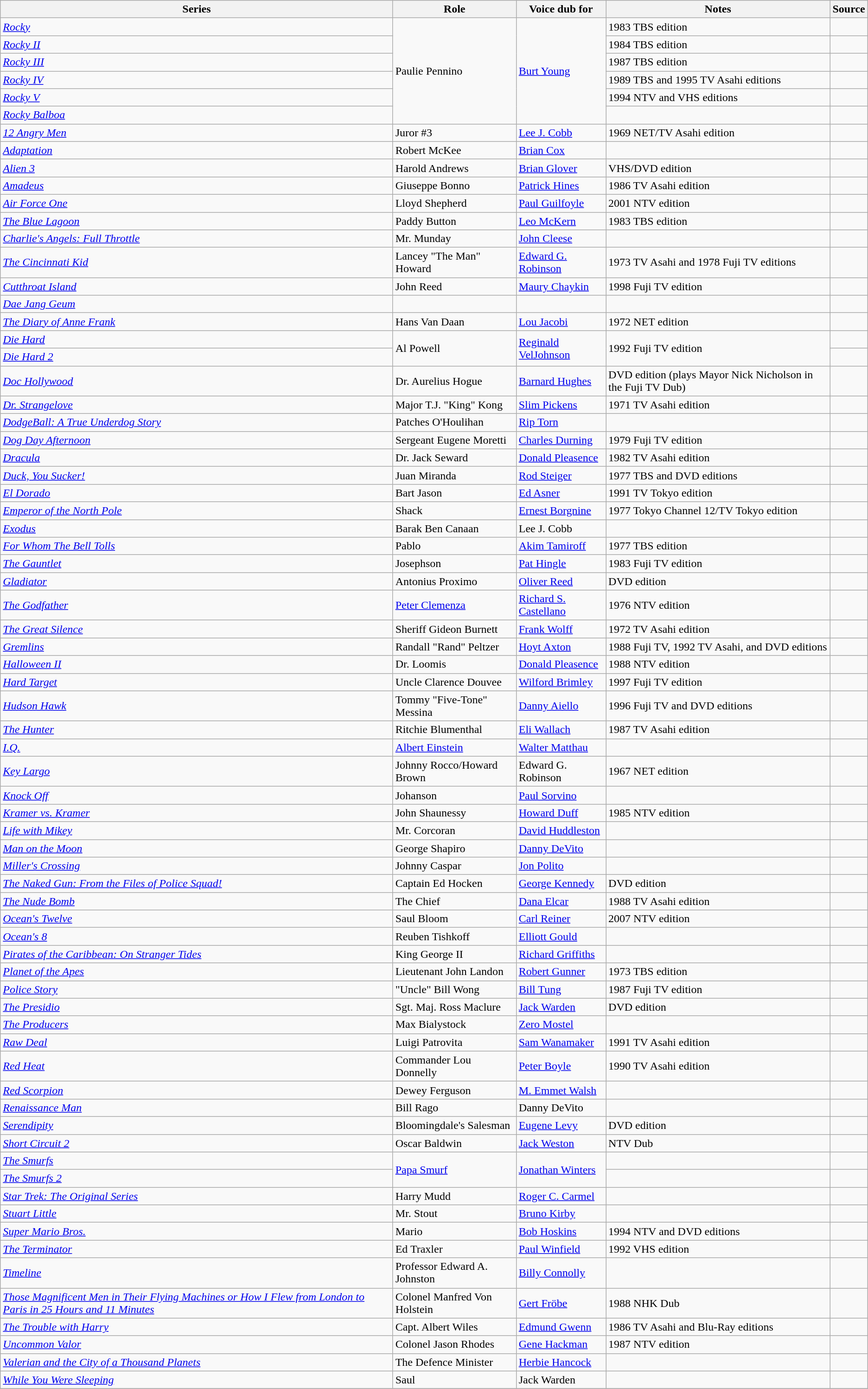<table class="wikitable sortable plainrowheaders">
<tr>
<th>Series</th>
<th>Role</th>
<th>Voice dub for</th>
<th class="unsortable">Notes</th>
<th class="unsortable">Source</th>
</tr>
<tr>
<td><em><a href='#'>Rocky</a></em></td>
<td rowspan="6">Paulie Pennino</td>
<td rowspan="6"><a href='#'>Burt Young</a></td>
<td>1983 TBS edition</td>
<td></td>
</tr>
<tr>
<td><em><a href='#'>Rocky II</a></em></td>
<td>1984 TBS edition</td>
<td></td>
</tr>
<tr>
<td><em><a href='#'>Rocky III</a></em></td>
<td>1987 TBS edition</td>
<td></td>
</tr>
<tr>
<td><em><a href='#'>Rocky IV</a></em></td>
<td>1989 TBS and 1995 TV Asahi editions</td>
<td></td>
</tr>
<tr>
<td><em><a href='#'>Rocky V</a></em></td>
<td>1994 NTV and VHS editions</td>
<td></td>
</tr>
<tr>
<td><em><a href='#'>Rocky Balboa</a></em></td>
<td></td>
<td></td>
</tr>
<tr>
<td><em><a href='#'>12 Angry Men</a></em></td>
<td>Juror #3</td>
<td><a href='#'>Lee J. Cobb</a></td>
<td>1969 NET/TV Asahi edition</td>
<td></td>
</tr>
<tr>
<td><em><a href='#'>Adaptation</a></em></td>
<td>Robert McKee</td>
<td><a href='#'>Brian Cox</a></td>
<td></td>
<td></td>
</tr>
<tr>
<td><em><a href='#'>Alien 3</a></em></td>
<td>Harold Andrews</td>
<td><a href='#'>Brian Glover</a></td>
<td>VHS/DVD edition</td>
<td></td>
</tr>
<tr>
<td><em><a href='#'>Amadeus</a></em></td>
<td>Giuseppe Bonno</td>
<td><a href='#'>Patrick Hines</a></td>
<td>1986 TV Asahi edition</td>
<td></td>
</tr>
<tr>
<td><em><a href='#'>Air Force One</a></em></td>
<td>Lloyd Shepherd</td>
<td><a href='#'>Paul Guilfoyle</a></td>
<td>2001 NTV edition</td>
<td></td>
</tr>
<tr>
<td><em><a href='#'>The Blue Lagoon</a></em></td>
<td>Paddy Button</td>
<td><a href='#'>Leo McKern</a></td>
<td>1983 TBS edition</td>
<td></td>
</tr>
<tr>
<td><em><a href='#'>Charlie's Angels: Full Throttle</a></em></td>
<td>Mr. Munday</td>
<td><a href='#'>John Cleese</a></td>
<td></td>
<td></td>
</tr>
<tr>
<td><em><a href='#'>The Cincinnati Kid</a></em></td>
<td>Lancey "The Man" Howard</td>
<td><a href='#'>Edward G. Robinson</a></td>
<td>1973 TV Asahi and 1978 Fuji TV editions</td>
<td></td>
</tr>
<tr>
<td><em><a href='#'>Cutthroat Island</a></em></td>
<td>John Reed</td>
<td><a href='#'>Maury Chaykin</a></td>
<td>1998 Fuji TV edition</td>
<td></td>
</tr>
<tr>
<td><em><a href='#'>Dae Jang Geum</a></em></td>
<td></td>
<td></td>
<td></td>
<td></td>
</tr>
<tr>
<td><em><a href='#'>The Diary of Anne Frank</a></em></td>
<td>Hans Van Daan</td>
<td><a href='#'>Lou Jacobi</a></td>
<td>1972 NET edition</td>
<td></td>
</tr>
<tr>
<td><em><a href='#'>Die Hard</a></em></td>
<td rowspan="2">Al Powell</td>
<td rowspan="2"><a href='#'>Reginald VelJohnson</a></td>
<td rowspan="2">1992 Fuji TV edition</td>
<td></td>
</tr>
<tr>
<td><em><a href='#'>Die Hard 2</a></em></td>
<td></td>
</tr>
<tr>
<td><em><a href='#'>Doc Hollywood</a></em></td>
<td>Dr. Aurelius Hogue</td>
<td><a href='#'>Barnard Hughes</a></td>
<td>DVD edition (plays Mayor Nick Nicholson in the Fuji TV Dub)</td>
<td></td>
</tr>
<tr>
<td><em><a href='#'>Dr. Strangelove</a></em></td>
<td>Major T.J. "King" Kong</td>
<td><a href='#'>Slim Pickens</a></td>
<td>1971 TV Asahi edition</td>
<td></td>
</tr>
<tr>
<td><em><a href='#'>DodgeBall: A True Underdog Story</a></em></td>
<td>Patches O'Houlihan</td>
<td><a href='#'>Rip Torn</a></td>
<td></td>
<td></td>
</tr>
<tr>
<td><em><a href='#'>Dog Day Afternoon</a></em></td>
<td>Sergeant Eugene Moretti</td>
<td><a href='#'>Charles Durning</a></td>
<td>1979 Fuji TV edition</td>
<td></td>
</tr>
<tr>
<td><em><a href='#'>Dracula</a></em></td>
<td>Dr. Jack Seward</td>
<td><a href='#'>Donald Pleasence</a></td>
<td>1982 TV Asahi edition</td>
<td></td>
</tr>
<tr>
<td><em><a href='#'>Duck, You Sucker!</a></em></td>
<td>Juan Miranda</td>
<td><a href='#'>Rod Steiger</a></td>
<td>1977 TBS and DVD editions</td>
<td></td>
</tr>
<tr>
<td><em><a href='#'>El Dorado</a></em></td>
<td>Bart Jason</td>
<td><a href='#'>Ed Asner</a></td>
<td>1991 TV Tokyo edition</td>
<td></td>
</tr>
<tr>
<td><em><a href='#'>Emperor of the North Pole</a></em></td>
<td>Shack</td>
<td><a href='#'>Ernest Borgnine</a></td>
<td>1977 Tokyo Channel 12/TV Tokyo edition</td>
<td></td>
</tr>
<tr>
<td><em><a href='#'>Exodus</a></em></td>
<td>Barak Ben Canaan</td>
<td>Lee J. Cobb</td>
<td></td>
<td></td>
</tr>
<tr>
<td><em><a href='#'>For Whom The Bell Tolls</a></em></td>
<td>Pablo</td>
<td><a href='#'>Akim Tamiroff</a></td>
<td>1977 TBS edition</td>
<td></td>
</tr>
<tr>
<td><em><a href='#'>The Gauntlet</a></em></td>
<td>Josephson</td>
<td><a href='#'>Pat Hingle</a></td>
<td>1983 Fuji TV edition</td>
<td></td>
</tr>
<tr>
<td><em><a href='#'>Gladiator</a></em></td>
<td>Antonius Proximo</td>
<td><a href='#'>Oliver Reed</a></td>
<td>DVD edition</td>
<td></td>
</tr>
<tr>
<td><em><a href='#'>The Godfather</a></em></td>
<td><a href='#'>Peter Clemenza</a></td>
<td><a href='#'>Richard S. Castellano</a></td>
<td>1976 NTV edition</td>
<td></td>
</tr>
<tr>
<td><em><a href='#'>The Great Silence</a></em></td>
<td>Sheriff Gideon Burnett</td>
<td><a href='#'>Frank Wolff</a></td>
<td>1972 TV Asahi edition</td>
<td></td>
</tr>
<tr>
<td><em><a href='#'>Gremlins</a></em></td>
<td>Randall "Rand" Peltzer</td>
<td><a href='#'>Hoyt Axton</a></td>
<td>1988 Fuji TV, 1992 TV Asahi, and DVD editions</td>
<td></td>
</tr>
<tr>
<td><em><a href='#'>Halloween II</a></em></td>
<td>Dr. Loomis</td>
<td><a href='#'>Donald Pleasence</a></td>
<td>1988 NTV edition</td>
<td></td>
</tr>
<tr>
<td><em><a href='#'>Hard Target</a></em></td>
<td>Uncle Clarence Douvee</td>
<td><a href='#'>Wilford Brimley</a></td>
<td>1997 Fuji TV edition</td>
<td></td>
</tr>
<tr>
<td><em><a href='#'>Hudson Hawk</a></em></td>
<td>Tommy "Five-Tone" Messina</td>
<td><a href='#'>Danny Aiello</a></td>
<td>1996 Fuji TV and DVD editions</td>
<td></td>
</tr>
<tr>
<td><em><a href='#'>The Hunter</a></em></td>
<td>Ritchie Blumenthal</td>
<td><a href='#'>Eli Wallach</a></td>
<td>1987 TV Asahi edition</td>
<td></td>
</tr>
<tr>
<td><em><a href='#'>I.Q.</a></em></td>
<td><a href='#'>Albert Einstein</a></td>
<td><a href='#'>Walter Matthau</a></td>
<td></td>
<td></td>
</tr>
<tr>
<td><em><a href='#'>Key Largo</a></em></td>
<td>Johnny Rocco/Howard Brown</td>
<td>Edward G. Robinson</td>
<td>1967 NET edition</td>
<td></td>
</tr>
<tr>
<td><em><a href='#'>Knock Off</a></em></td>
<td>Johanson</td>
<td><a href='#'>Paul Sorvino</a></td>
<td></td>
<td></td>
</tr>
<tr>
<td><em><a href='#'>Kramer vs. Kramer</a></em></td>
<td>John Shaunessy</td>
<td><a href='#'>Howard Duff</a></td>
<td>1985 NTV edition</td>
<td></td>
</tr>
<tr>
<td><em><a href='#'>Life with Mikey</a></em></td>
<td>Mr. Corcoran</td>
<td><a href='#'>David Huddleston</a></td>
<td></td>
<td></td>
</tr>
<tr>
<td><em><a href='#'>Man on the Moon</a></em></td>
<td>George Shapiro</td>
<td><a href='#'>Danny DeVito</a></td>
<td></td>
<td></td>
</tr>
<tr>
<td><em><a href='#'>Miller's Crossing</a></em></td>
<td>Johnny Caspar</td>
<td><a href='#'>Jon Polito</a></td>
<td></td>
<td></td>
</tr>
<tr>
<td><em><a href='#'>The Naked Gun: From the Files of Police Squad!</a></em></td>
<td>Captain Ed Hocken</td>
<td><a href='#'>George Kennedy</a></td>
<td>DVD edition</td>
<td></td>
</tr>
<tr>
<td><em><a href='#'>The Nude Bomb</a></em></td>
<td>The Chief</td>
<td><a href='#'>Dana Elcar</a></td>
<td>1988 TV Asahi edition</td>
<td></td>
</tr>
<tr>
<td><em><a href='#'>Ocean's Twelve</a></em></td>
<td>Saul Bloom</td>
<td><a href='#'>Carl Reiner</a></td>
<td>2007 NTV edition</td>
<td></td>
</tr>
<tr>
<td><em><a href='#'>Ocean's 8</a></em></td>
<td>Reuben Tishkoff</td>
<td><a href='#'>Elliott Gould</a></td>
<td></td>
<td></td>
</tr>
<tr>
<td><em><a href='#'>Pirates of the Caribbean: On Stranger Tides</a></em></td>
<td>King George II</td>
<td><a href='#'>Richard Griffiths</a></td>
<td></td>
<td></td>
</tr>
<tr>
<td><em><a href='#'>Planet of the Apes</a></em></td>
<td>Lieutenant John Landon</td>
<td><a href='#'>Robert Gunner</a></td>
<td>1973 TBS edition</td>
<td></td>
</tr>
<tr>
<td><em><a href='#'>Police Story</a></em></td>
<td>"Uncle" Bill Wong</td>
<td><a href='#'>Bill Tung</a></td>
<td>1987 Fuji TV edition</td>
<td></td>
</tr>
<tr>
<td><em><a href='#'>The Presidio</a></em></td>
<td>Sgt. Maj. Ross Maclure</td>
<td><a href='#'>Jack Warden</a></td>
<td>DVD edition</td>
<td></td>
</tr>
<tr>
<td><em><a href='#'>The Producers</a></em></td>
<td>Max Bialystock</td>
<td><a href='#'>Zero Mostel</a></td>
<td></td>
<td></td>
</tr>
<tr>
<td><em><a href='#'>Raw Deal</a></em></td>
<td>Luigi Patrovita</td>
<td><a href='#'>Sam Wanamaker</a></td>
<td>1991 TV Asahi edition</td>
<td></td>
</tr>
<tr>
<td><em><a href='#'>Red Heat</a></em></td>
<td>Commander Lou Donnelly</td>
<td><a href='#'>Peter Boyle</a></td>
<td>1990 TV Asahi edition</td>
<td></td>
</tr>
<tr>
<td><em><a href='#'>Red Scorpion</a></em></td>
<td>Dewey Ferguson</td>
<td><a href='#'>M. Emmet Walsh</a></td>
<td></td>
<td></td>
</tr>
<tr>
<td><em><a href='#'>Renaissance Man</a></em></td>
<td>Bill Rago</td>
<td>Danny DeVito</td>
<td></td>
<td></td>
</tr>
<tr>
<td><em><a href='#'>Serendipity</a></em></td>
<td>Bloomingdale's Salesman</td>
<td><a href='#'>Eugene Levy</a></td>
<td>DVD edition</td>
<td></td>
</tr>
<tr>
<td><em><a href='#'>Short Circuit 2</a></em></td>
<td>Oscar Baldwin</td>
<td><a href='#'>Jack Weston</a></td>
<td>NTV Dub</td>
<td></td>
</tr>
<tr>
<td><em><a href='#'>The Smurfs</a></em></td>
<td rowspan="2"><a href='#'>Papa Smurf</a></td>
<td rowspan="2"><a href='#'>Jonathan Winters</a></td>
<td></td>
<td></td>
</tr>
<tr>
<td><em><a href='#'>The Smurfs 2</a></em></td>
<td></td>
<td></td>
</tr>
<tr>
<td><em><a href='#'>Star Trek: The Original Series</a></em></td>
<td>Harry Mudd</td>
<td><a href='#'>Roger C. Carmel</a></td>
<td></td>
<td></td>
</tr>
<tr>
<td><em><a href='#'>Stuart Little</a></em></td>
<td>Mr. Stout</td>
<td><a href='#'>Bruno Kirby</a></td>
<td></td>
<td></td>
</tr>
<tr>
<td><em><a href='#'>Super Mario Bros.</a></em></td>
<td>Mario</td>
<td><a href='#'>Bob Hoskins</a></td>
<td>1994 NTV and DVD editions</td>
<td></td>
</tr>
<tr>
<td><em><a href='#'>The Terminator</a></em></td>
<td>Ed Traxler</td>
<td><a href='#'>Paul Winfield</a></td>
<td>1992 VHS edition</td>
<td></td>
</tr>
<tr>
<td><em><a href='#'>Timeline</a></em></td>
<td>Professor Edward A. Johnston</td>
<td><a href='#'>Billy Connolly</a></td>
<td></td>
<td></td>
</tr>
<tr>
<td><em><a href='#'>Those Magnificent Men in Their Flying Machines or How I Flew from London to Paris in 25 Hours and 11 Minutes</a></em></td>
<td>Colonel Manfred Von Holstein</td>
<td><a href='#'>Gert Fröbe</a></td>
<td>1988 NHK Dub</td>
<td></td>
</tr>
<tr>
<td><em><a href='#'>The Trouble with Harry</a></em></td>
<td>Capt. Albert Wiles</td>
<td><a href='#'>Edmund Gwenn</a></td>
<td>1986 TV Asahi and Blu-Ray editions</td>
<td></td>
</tr>
<tr>
<td><em><a href='#'>Uncommon Valor</a></em></td>
<td>Colonel Jason Rhodes</td>
<td><a href='#'>Gene Hackman</a></td>
<td>1987 NTV edition</td>
<td></td>
</tr>
<tr>
<td><em><a href='#'>Valerian and the City of a Thousand Planets</a></em></td>
<td>The Defence Minister</td>
<td><a href='#'>Herbie Hancock</a></td>
<td></td>
<td></td>
</tr>
<tr>
<td><em><a href='#'>While You Were Sleeping</a></em></td>
<td>Saul</td>
<td>Jack Warden</td>
<td></td>
<td></td>
</tr>
<tr>
</tr>
</table>
